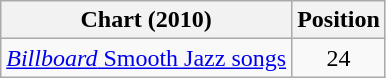<table class="wikitable sortable">
<tr>
<th>Chart (2010)</th>
<th>Position</th>
</tr>
<tr>
<td><a href='#'><em>Billboard</em> Smooth Jazz songs</a></td>
<td style="text-align:center;">24</td>
</tr>
</table>
